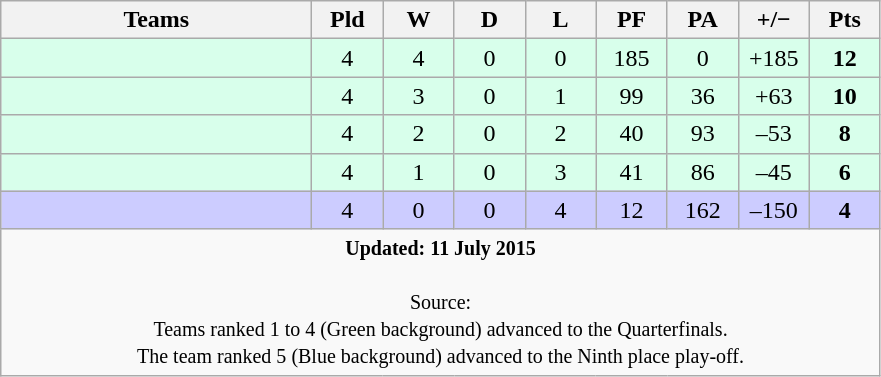<table class="wikitable" style="text-align: center;">
<tr>
<th width="200">Teams</th>
<th width="40">Pld</th>
<th width="40">W</th>
<th width="40">D</th>
<th width="40">L</th>
<th width="40">PF</th>
<th width="40">PA</th>
<th width="40">+/−</th>
<th width="40">Pts</th>
</tr>
<tr bgcolor=#d8ffeb>
<td align=left></td>
<td>4</td>
<td>4</td>
<td>0</td>
<td>0</td>
<td>185</td>
<td>0</td>
<td>+185</td>
<td><strong>12</strong></td>
</tr>
<tr bgcolor=#d8ffeb>
<td align=left></td>
<td>4</td>
<td>3</td>
<td>0</td>
<td>1</td>
<td>99</td>
<td>36</td>
<td>+63</td>
<td><strong>10</strong></td>
</tr>
<tr bgcolor=#d8ffeb>
<td align=left></td>
<td>4</td>
<td>2</td>
<td>0</td>
<td>2</td>
<td>40</td>
<td>93</td>
<td>–53</td>
<td><strong>8</strong></td>
</tr>
<tr bgcolor=#d8ffeb>
<td align=left></td>
<td>4</td>
<td>1</td>
<td>0</td>
<td>3</td>
<td>41</td>
<td>86</td>
<td>–45</td>
<td><strong>6</strong></td>
</tr>
<tr bgcolor=#ccccff>
<td align=left></td>
<td>4</td>
<td>0</td>
<td>0</td>
<td>4</td>
<td>12</td>
<td>162</td>
<td>–150</td>
<td><strong>4</strong></td>
</tr>
<tr bgcolor="#f9f9f9" align=center>
<td colspan="15" style="border:0px"><small><strong>Updated: 11 July 2015</strong> <br></small><br><small>Source:</small><br>
 <small>Teams ranked 1 to 4 <span>(Green background)</span> advanced to the Quarterfinals.<br></small>
 <small>The team ranked 5 <span>(Blue background)</span> advanced to the Ninth place play-off.<br></small></td>
</tr>
</table>
